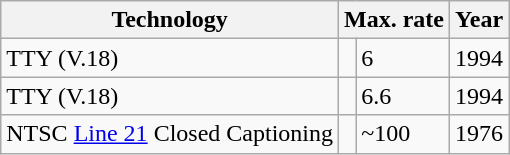<table class="wikitable sortable">
<tr>
<th>Technology</th>
<th colspan=2>Max. rate</th>
<th>Year</th>
</tr>
<tr>
<td>TTY (V.18)</td>
<td align=right></td>
<td>6 </td>
<td>1994</td>
</tr>
<tr>
<td>TTY (V.18)</td>
<td align=right></td>
<td>6.6 </td>
<td>1994</td>
</tr>
<tr>
<td>NTSC <a href='#'>Line 21</a> Closed Captioning</td>
<td align=right></td>
<td>~100 </td>
<td>1976</td>
</tr>
</table>
